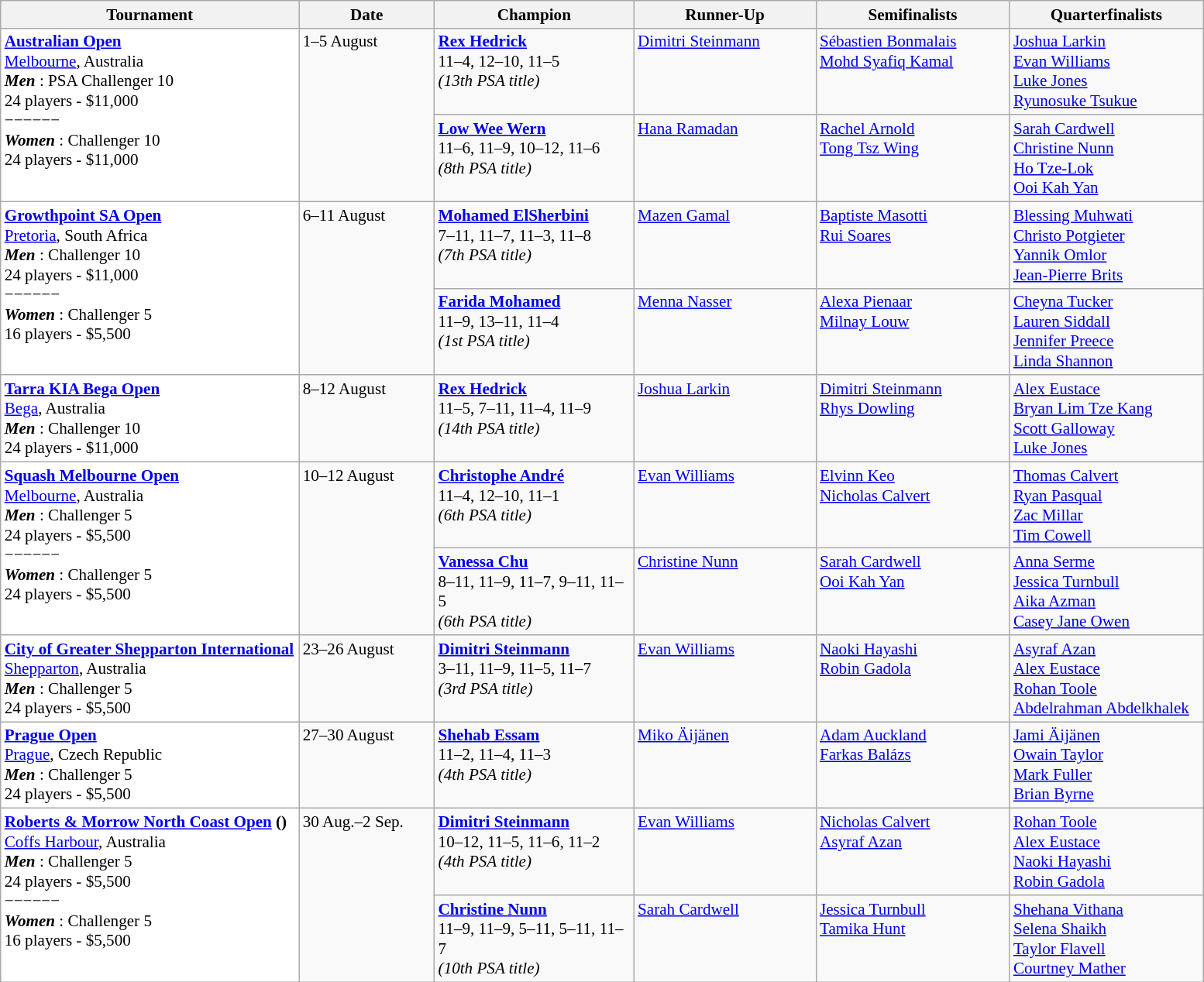<table class="wikitable" style="font-size:88%">
<tr>
<th width=250>Tournament</th>
<th width=110>Date</th>
<th width=165>Champion</th>
<th width=150>Runner-Up</th>
<th width=160>Semifinalists</th>
<th width=160>Quarterfinalists</th>
</tr>
<tr valign=top>
<td rowspan=2 style="background:#fff;"><strong><a href='#'>Australian Open</a></strong><br> <a href='#'>Melbourne</a>, Australia<br><strong> <em>Men</em> </strong>: PSA Challenger 10<br>24 players - $11,000<br>−−−−−−<br><strong> <em>Women</em> </strong>: Challenger 10<br>24 players - $11,000</td>
<td rowspan=2>1–5 August</td>
<td> <strong><a href='#'>Rex Hedrick</a></strong><br>11–4, 12–10, 11–5<br><em>(13th PSA title)</em></td>
<td> <a href='#'>Dimitri Steinmann</a></td>
<td> <a href='#'>Sébastien Bonmalais</a><br> <a href='#'>Mohd Syafiq Kamal</a></td>
<td> <a href='#'>Joshua Larkin</a><br> <a href='#'>Evan Williams</a><br> <a href='#'>Luke Jones</a><br> <a href='#'>Ryunosuke Tsukue</a></td>
</tr>
<tr valign=top>
<td> <strong><a href='#'>Low Wee Wern</a></strong><br>11–6, 11–9, 10–12, 11–6<br><em>(8th PSA title)</em></td>
<td> <a href='#'>Hana Ramadan</a></td>
<td> <a href='#'>Rachel Arnold</a><br> <a href='#'>Tong Tsz Wing</a></td>
<td> <a href='#'>Sarah Cardwell</a><br> <a href='#'>Christine Nunn</a><br> <a href='#'>Ho Tze-Lok</a><br> <a href='#'>Ooi Kah Yan</a></td>
</tr>
<tr valign=top>
<td rowspan=2 style="background:#fff;"><strong><a href='#'>Growthpoint SA Open</a></strong><br> <a href='#'>Pretoria</a>, South Africa<br><strong> <em>Men</em> </strong>: Challenger 10<br>24 players - $11,000<br>−−−−−−<br><strong> <em>Women</em> </strong> : Challenger 5<br>16 players - $5,500</td>
<td rowspan=2>6–11 August</td>
<td> <strong><a href='#'>Mohamed ElSherbini</a></strong><br>7–11, 11–7, 11–3, 11–8<br><em>(7th PSA title)</em></td>
<td> <a href='#'>Mazen Gamal</a></td>
<td> <a href='#'>Baptiste Masotti</a><br> <a href='#'>Rui Soares</a></td>
<td> <a href='#'>Blessing Muhwati</a><br> <a href='#'>Christo Potgieter</a><br> <a href='#'>Yannik Omlor</a><br> <a href='#'>Jean-Pierre Brits</a></td>
</tr>
<tr valign=top>
<td> <strong><a href='#'>Farida Mohamed</a></strong><br>11–9, 13–11, 11–4<br><em>(1st PSA title)</em></td>
<td> <a href='#'>Menna Nasser</a></td>
<td> <a href='#'>Alexa Pienaar</a><br> <a href='#'>Milnay Louw</a></td>
<td> <a href='#'>Cheyna Tucker</a><br> <a href='#'>Lauren Siddall</a><br> <a href='#'>Jennifer Preece</a><br> <a href='#'>Linda Shannon</a></td>
</tr>
<tr valign=top>
<td style="background:#fff;"><strong><a href='#'>Tarra KIA Bega Open</a></strong><br> <a href='#'>Bega</a>, Australia<br><strong> <em>Men</em> </strong>: Challenger 10<br>24 players - $11,000</td>
<td>8–12 August</td>
<td> <strong><a href='#'>Rex Hedrick</a></strong><br>11–5, 7–11, 11–4, 11–9<br><em>(14th PSA title)</em></td>
<td> <a href='#'>Joshua Larkin</a></td>
<td> <a href='#'>Dimitri Steinmann</a><br> <a href='#'>Rhys Dowling</a></td>
<td> <a href='#'>Alex Eustace</a><br> <a href='#'>Bryan Lim Tze Kang</a><br> <a href='#'>Scott Galloway</a><br> <a href='#'>Luke Jones</a></td>
</tr>
<tr valign=top>
<td rowspan=2 style="background:#fff;"><strong><a href='#'>Squash Melbourne Open</a></strong><br> <a href='#'>Melbourne</a>, Australia<br><strong> <em>Men</em> </strong>: Challenger 5<br>24 players - $5,500<br>−−−−−−<br><strong> <em>Women</em> </strong>: Challenger 5<br>24 players - $5,500</td>
<td rowspan=2>10–12 August</td>
<td> <strong><a href='#'>Christophe André</a></strong><br>11–4, 12–10, 11–1<br><em>(6th PSA title)</em></td>
<td> <a href='#'>Evan Williams</a></td>
<td> <a href='#'>Elvinn Keo</a><br> <a href='#'>Nicholas Calvert</a></td>
<td> <a href='#'>Thomas Calvert</a><br> <a href='#'>Ryan Pasqual</a><br> <a href='#'>Zac Millar</a><br> <a href='#'>Tim Cowell</a></td>
</tr>
<tr valign=top>
<td> <strong><a href='#'>Vanessa Chu</a></strong><br>8–11, 11–9, 11–7, 9–11, 11–5<br><em>(6th PSA title)</em></td>
<td> <a href='#'>Christine Nunn</a></td>
<td> <a href='#'>Sarah Cardwell</a><br> <a href='#'>Ooi Kah Yan</a></td>
<td> <a href='#'>Anna Serme</a><br> <a href='#'>Jessica Turnbull</a><br> <a href='#'>Aika Azman</a><br> <a href='#'>Casey Jane Owen</a></td>
</tr>
<tr valign=top>
<td style="background:#fff;"><strong><a href='#'>City of Greater Shepparton International</a></strong><br> <a href='#'>Shepparton</a>, Australia<br><strong> <em>Men</em> </strong>: Challenger 5<br>24 players - $5,500</td>
<td>23–26 August</td>
<td> <strong><a href='#'>Dimitri Steinmann</a></strong><br>3–11, 11–9, 11–5, 11–7<br><em>(3rd PSA title)</em></td>
<td> <a href='#'>Evan Williams</a></td>
<td> <a href='#'>Naoki Hayashi</a><br> <a href='#'>Robin Gadola</a></td>
<td> <a href='#'>Asyraf Azan</a><br> <a href='#'>Alex Eustace</a><br> <a href='#'>Rohan Toole</a><br> <a href='#'>Abdelrahman Abdelkhalek</a></td>
</tr>
<tr valign=top>
<td style="background:#fff;"><strong><a href='#'>Prague Open</a></strong><br> <a href='#'>Prague</a>, Czech Republic<br><strong> <em>Men</em> </strong>: Challenger 5<br>24 players - $5,500</td>
<td>27–30 August</td>
<td> <strong><a href='#'>Shehab Essam</a></strong><br>11–2, 11–4, 11–3<br><em>(4th PSA title)</em></td>
<td> <a href='#'>Miko Äijänen</a></td>
<td> <a href='#'>Adam Auckland</a><br> <a href='#'>Farkas Balázs</a></td>
<td> <a href='#'>Jami Äijänen</a><br> <a href='#'>Owain Taylor</a><br> <a href='#'>Mark Fuller</a><br> <a href='#'>Brian Byrne</a></td>
</tr>
<tr valign=top>
<td rowspan=2 style="background:#fff;"><strong><a href='#'>Roberts & Morrow North Coast Open</a> ()</strong><br> <a href='#'>Coffs Harbour</a>, Australia<br><strong> <em>Men</em> </strong>: Challenger 5<br>24 players - $5,500<br>−−−−−−<br><strong> <em>Women</em> </strong>: Challenger 5<br>16 players - $5,500</td>
<td rowspan=2>30 Aug.–2 Sep.</td>
<td> <strong><a href='#'>Dimitri Steinmann</a></strong><br>10–12, 11–5, 11–6, 11–2<br><em>(4th PSA title)</em></td>
<td> <a href='#'>Evan Williams</a></td>
<td> <a href='#'>Nicholas Calvert</a><br> <a href='#'>Asyraf Azan</a></td>
<td> <a href='#'>Rohan Toole</a><br> <a href='#'>Alex Eustace</a><br> <a href='#'>Naoki Hayashi</a><br> <a href='#'>Robin Gadola</a></td>
</tr>
<tr valign=top>
<td> <strong><a href='#'>Christine Nunn</a></strong><br>11–9, 11–9, 5–11, 5–11, 11–7<br><em>(10th PSA title)</em></td>
<td> <a href='#'>Sarah Cardwell</a></td>
<td> <a href='#'>Jessica Turnbull</a><br> <a href='#'>Tamika Hunt</a></td>
<td> <a href='#'>Shehana Vithana</a><br> <a href='#'>Selena Shaikh</a><br> <a href='#'>Taylor Flavell</a><br> <a href='#'>Courtney Mather</a></td>
</tr>
</table>
